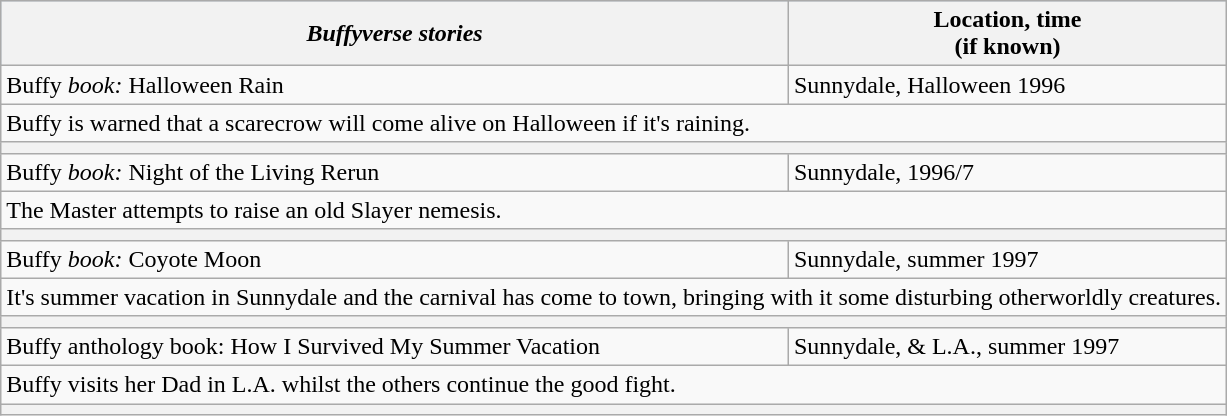<table class="wikitable">
<tr bgcolor="lightsteelblue" align=left>
<th><strong><em>Buffyverse<em> stories<strong></th>
<th></strong>Location, time<strong> <br>  (if known)</th>
</tr>
<tr>
<td></em>Buffy<em> book: </em>Halloween Rain<em></td>
<td>Sunnydale, Halloween 1996</td>
</tr>
<tr>
<td colspan="4">Buffy is warned that a scarecrow will come alive on Halloween if it's raining.</td>
</tr>
<tr>
<td colspan="6" bgcolor="#f2f2f2"></td>
</tr>
<tr>
<td></em>Buffy<em> book: </em>Night of the Living Rerun<em></td>
<td>Sunnydale, 1996/7</td>
</tr>
<tr>
<td colspan="4">The Master attempts to raise an old Slayer nemesis.</td>
</tr>
<tr>
<td colspan="6" bgcolor="#f2f2f2"></td>
</tr>
<tr>
<td></em>Buffy<em> book: </em>Coyote Moon<em></td>
<td>Sunnydale, summer 1997</td>
</tr>
<tr>
<td colspan="4">It's summer vacation in Sunnydale and the carnival has come to town, bringing with it some disturbing otherworldly creatures.</td>
</tr>
<tr>
<td colspan="6" bgcolor="#f2f2f2"></td>
</tr>
<tr>
<td>Buffy anthology book: </em>How I Survived My Summer Vacation<em></td>
<td>Sunnydale, & L.A., summer 1997</td>
</tr>
<tr>
<td colspan="4">Buffy visits her Dad in L.A. whilst the others continue the good fight.</td>
</tr>
<tr>
<td colspan="6" bgcolor="#f2f2f2"></td>
</tr>
</table>
